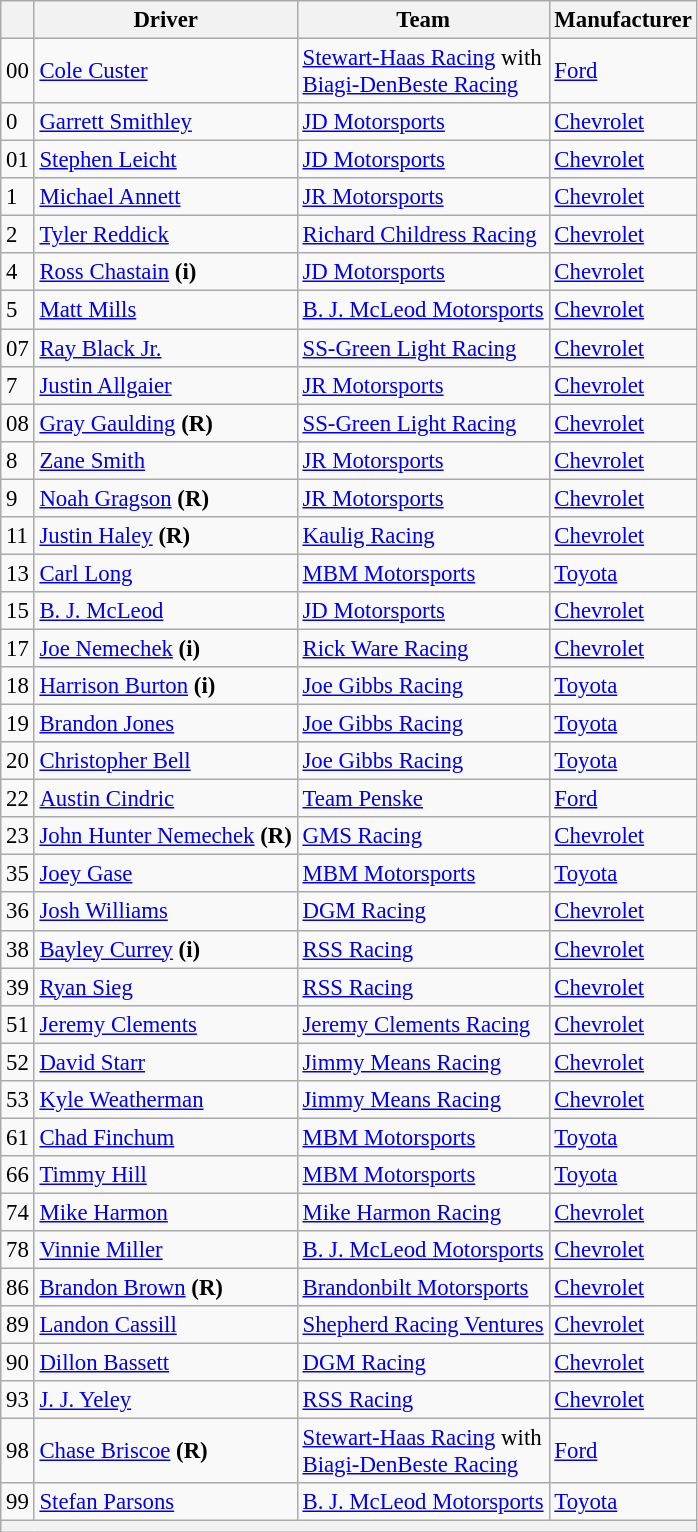<table class="wikitable" style="font-size:95%">
<tr>
<th></th>
<th>Driver</th>
<th>Team</th>
<th>Manufacturer</th>
</tr>
<tr>
<td>00</td>
<td><a href='#'>Cole Custer</a></td>
<td><a href='#'>Stewart-Haas Racing</a> with <br> <a href='#'>Biagi-DenBeste Racing</a></td>
<td><a href='#'>Ford</a></td>
</tr>
<tr>
<td>0</td>
<td><a href='#'>Garrett Smithley</a></td>
<td><a href='#'>JD Motorsports</a></td>
<td><a href='#'>Chevrolet</a></td>
</tr>
<tr>
<td>01</td>
<td><a href='#'>Stephen Leicht</a></td>
<td><a href='#'>JD Motorsports</a></td>
<td><a href='#'>Chevrolet</a></td>
</tr>
<tr>
<td>1</td>
<td><a href='#'>Michael Annett</a></td>
<td><a href='#'>JR Motorsports</a></td>
<td><a href='#'>Chevrolet</a></td>
</tr>
<tr>
<td>2</td>
<td><a href='#'>Tyler Reddick</a></td>
<td><a href='#'>Richard Childress Racing</a></td>
<td><a href='#'>Chevrolet</a></td>
</tr>
<tr>
<td>4</td>
<td><a href='#'>Ross Chastain</a> <strong>(i)</strong></td>
<td><a href='#'>JD Motorsports</a></td>
<td><a href='#'>Chevrolet</a></td>
</tr>
<tr>
<td>5</td>
<td><a href='#'>Matt Mills</a></td>
<td><a href='#'>B. J. McLeod Motorsports</a></td>
<td><a href='#'>Chevrolet</a></td>
</tr>
<tr>
<td>07</td>
<td><a href='#'>Ray Black Jr.</a></td>
<td><a href='#'>SS-Green Light Racing</a></td>
<td><a href='#'>Chevrolet</a></td>
</tr>
<tr>
<td>7</td>
<td><a href='#'>Justin Allgaier</a></td>
<td><a href='#'>JR Motorsports</a></td>
<td><a href='#'>Chevrolet</a></td>
</tr>
<tr>
<td>08</td>
<td><a href='#'>Gray Gaulding</a> <strong>(R)</strong></td>
<td><a href='#'>SS-Green Light Racing</a></td>
<td><a href='#'>Chevrolet</a></td>
</tr>
<tr>
<td>8</td>
<td><a href='#'>Zane Smith</a></td>
<td><a href='#'>JR Motorsports</a></td>
<td><a href='#'>Chevrolet</a></td>
</tr>
<tr>
<td>9</td>
<td><a href='#'>Noah Gragson</a> <strong>(R)</strong></td>
<td><a href='#'>JR Motorsports</a></td>
<td><a href='#'>Chevrolet</a></td>
</tr>
<tr>
<td>11</td>
<td><a href='#'>Justin Haley</a> <strong>(R)</strong></td>
<td><a href='#'>Kaulig Racing</a></td>
<td><a href='#'>Chevrolet</a></td>
</tr>
<tr>
<td>13</td>
<td><a href='#'>Carl Long</a></td>
<td><a href='#'>MBM Motorsports</a></td>
<td><a href='#'>Toyota</a></td>
</tr>
<tr>
<td>15</td>
<td><a href='#'>B. J. McLeod</a></td>
<td><a href='#'>JD Motorsports</a></td>
<td><a href='#'>Chevrolet</a></td>
</tr>
<tr>
<td>17</td>
<td><a href='#'>Joe Nemechek</a> <strong>(i)</strong></td>
<td><a href='#'>Rick Ware Racing</a></td>
<td><a href='#'>Chevrolet</a></td>
</tr>
<tr>
<td>18</td>
<td><a href='#'>Harrison Burton</a> <strong>(i)</strong></td>
<td><a href='#'>Joe Gibbs Racing</a></td>
<td><a href='#'>Toyota</a></td>
</tr>
<tr>
<td>19</td>
<td><a href='#'>Brandon Jones</a></td>
<td><a href='#'>Joe Gibbs Racing</a></td>
<td><a href='#'>Toyota</a></td>
</tr>
<tr>
<td>20</td>
<td><a href='#'>Christopher Bell</a></td>
<td><a href='#'>Joe Gibbs Racing</a></td>
<td><a href='#'>Toyota</a></td>
</tr>
<tr>
<td>22</td>
<td><a href='#'>Austin Cindric</a></td>
<td><a href='#'>Team Penske</a></td>
<td><a href='#'>Ford</a></td>
</tr>
<tr>
<td>23</td>
<td><a href='#'>John Hunter Nemechek</a> <strong>(R)</strong></td>
<td><a href='#'>GMS Racing</a></td>
<td><a href='#'>Chevrolet</a></td>
</tr>
<tr>
<td>35</td>
<td><a href='#'>Joey Gase</a></td>
<td><a href='#'>MBM Motorsports</a></td>
<td><a href='#'>Toyota</a></td>
</tr>
<tr>
<td>36</td>
<td><a href='#'>Josh Williams</a></td>
<td><a href='#'>DGM Racing</a></td>
<td><a href='#'>Chevrolet</a></td>
</tr>
<tr>
<td>38</td>
<td><a href='#'>Bayley Currey</a> <strong>(i)</strong></td>
<td><a href='#'>RSS Racing</a></td>
<td><a href='#'>Chevrolet</a></td>
</tr>
<tr>
<td>39</td>
<td><a href='#'>Ryan Sieg</a></td>
<td><a href='#'>RSS Racing</a></td>
<td><a href='#'>Chevrolet</a></td>
</tr>
<tr>
<td>51</td>
<td><a href='#'>Jeremy Clements</a></td>
<td><a href='#'>Jeremy Clements Racing</a></td>
<td><a href='#'>Chevrolet</a></td>
</tr>
<tr>
<td>52</td>
<td><a href='#'>David Starr</a></td>
<td><a href='#'>Jimmy Means Racing</a></td>
<td><a href='#'>Chevrolet</a></td>
</tr>
<tr>
<td>53</td>
<td><a href='#'>Kyle Weatherman</a></td>
<td><a href='#'>Jimmy Means Racing</a></td>
<td><a href='#'>Chevrolet</a></td>
</tr>
<tr>
<td>61</td>
<td><a href='#'>Chad Finchum</a></td>
<td><a href='#'>MBM Motorsports</a></td>
<td><a href='#'>Toyota</a></td>
</tr>
<tr>
<td>66</td>
<td><a href='#'>Timmy Hill</a></td>
<td><a href='#'>MBM Motorsports</a></td>
<td><a href='#'>Toyota</a></td>
</tr>
<tr>
<td>74</td>
<td><a href='#'>Mike Harmon</a></td>
<td><a href='#'>Mike Harmon Racing</a></td>
<td><a href='#'>Chevrolet</a></td>
</tr>
<tr>
<td>78</td>
<td><a href='#'>Vinnie Miller</a></td>
<td><a href='#'>B. J. McLeod Motorsports</a></td>
<td><a href='#'>Chevrolet</a></td>
</tr>
<tr>
<td>86</td>
<td><a href='#'>Brandon Brown</a> <strong>(R)</strong></td>
<td><a href='#'>Brandonbilt Motorsports</a></td>
<td><a href='#'>Chevrolet</a></td>
</tr>
<tr>
<td>89</td>
<td><a href='#'>Landon Cassill</a></td>
<td><a href='#'>Shepherd Racing Ventures</a></td>
<td><a href='#'>Chevrolet</a></td>
</tr>
<tr>
<td>90</td>
<td><a href='#'>Dillon Bassett</a></td>
<td><a href='#'>DGM Racing</a></td>
<td><a href='#'>Chevrolet</a></td>
</tr>
<tr>
<td>93</td>
<td><a href='#'>J. J. Yeley</a></td>
<td><a href='#'>RSS Racing</a></td>
<td><a href='#'>Chevrolet</a></td>
</tr>
<tr>
<td>98</td>
<td><a href='#'>Chase Briscoe</a> <strong>(R)</strong></td>
<td><a href='#'>Stewart-Haas Racing</a> with <br> <a href='#'>Biagi-DenBeste Racing</a></td>
<td><a href='#'>Ford</a></td>
</tr>
<tr>
<td>99</td>
<td><a href='#'>Stefan Parsons</a></td>
<td><a href='#'>B. J. McLeod Motorsports</a></td>
<td><a href='#'>Toyota</a></td>
</tr>
<tr>
<th colspan="4"></th>
</tr>
</table>
